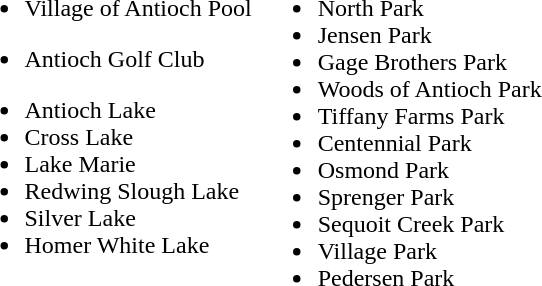<table>
<tr>
<td valign="top"><br><ul><li>Village of Antioch Pool</li></ul><ul><li>Antioch Golf Club</li></ul><ul><li>Antioch Lake</li><li>Cross Lake</li><li>Lake Marie</li><li>Redwing Slough Lake</li><li>Silver Lake</li><li>Homer White Lake</li></ul></td>
<td valign="top"><br><ul><li>North Park</li><li>Jensen Park</li><li>Gage Brothers Park</li><li>Woods of Antioch Park</li><li>Tiffany Farms Park</li><li>Centennial Park</li><li>Osmond Park</li><li>Sprenger Park</li><li>Sequoit Creek Park</li><li>Village Park</li><li>Pedersen Park</li></ul></td>
</tr>
</table>
